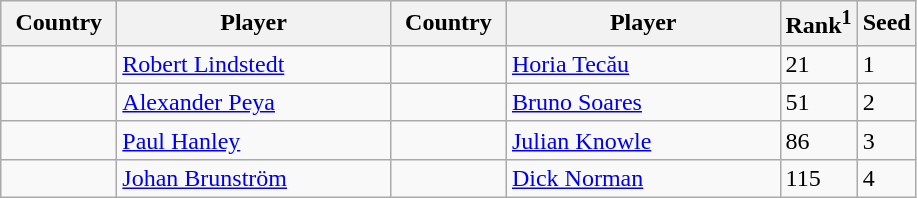<table class="sortable wikitable">
<tr>
<th width="70">Country</th>
<th width="175">Player</th>
<th width="70">Country</th>
<th width="175">Player</th>
<th>Rank<sup>1</sup></th>
<th>Seed</th>
</tr>
<tr>
<td></td>
<td><a href='#'>Robert Lindstedt</a></td>
<td></td>
<td><a href='#'>Horia Tecău</a></td>
<td>21</td>
<td>1</td>
</tr>
<tr>
<td></td>
<td><a href='#'>Alexander Peya</a></td>
<td></td>
<td><a href='#'>Bruno Soares</a></td>
<td>51</td>
<td>2</td>
</tr>
<tr>
<td></td>
<td><a href='#'>Paul Hanley</a></td>
<td></td>
<td><a href='#'>Julian Knowle</a></td>
<td>86</td>
<td>3</td>
</tr>
<tr>
<td></td>
<td><a href='#'>Johan Brunström</a></td>
<td></td>
<td><a href='#'>Dick Norman</a></td>
<td>115</td>
<td>4</td>
</tr>
</table>
